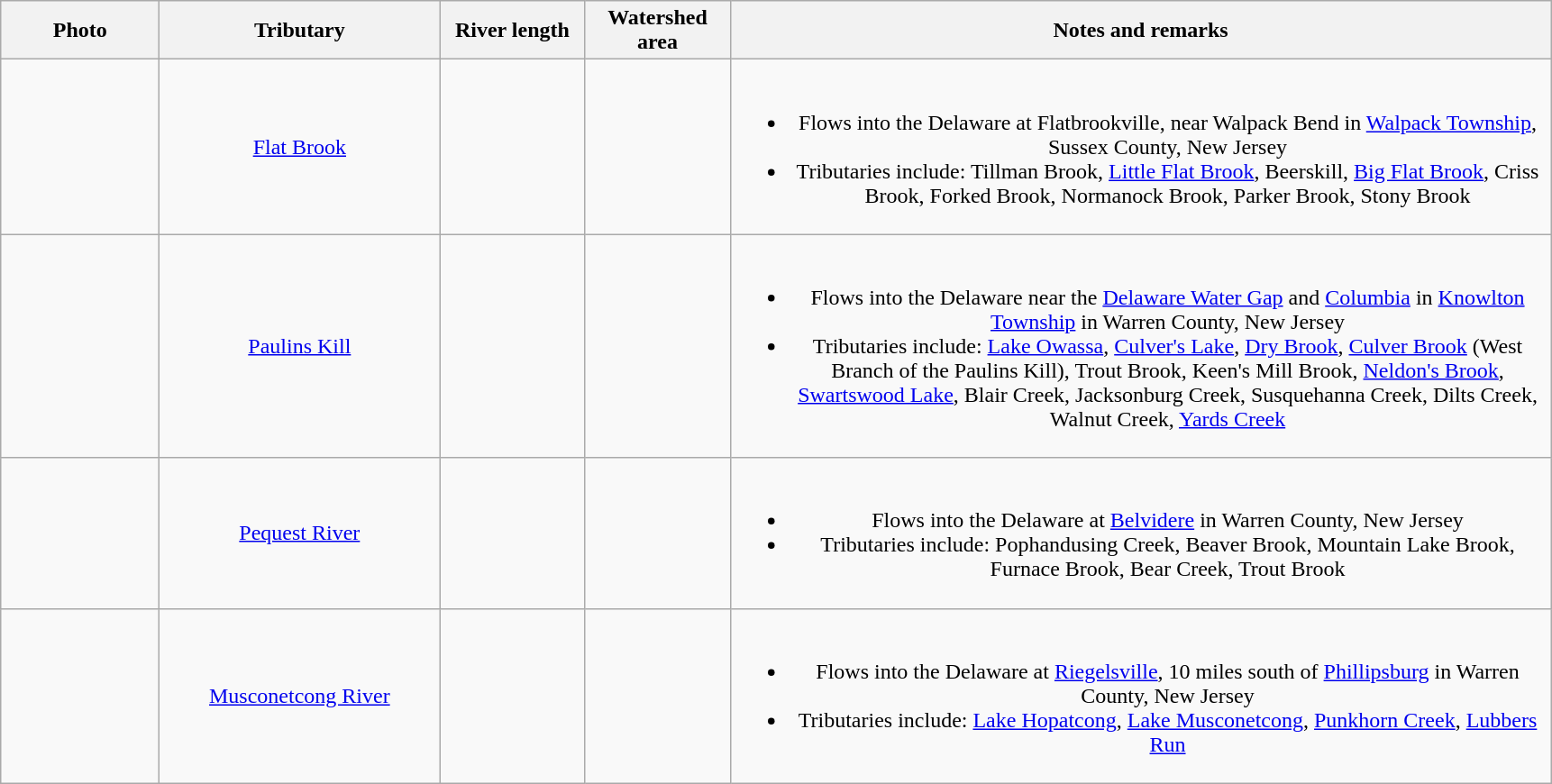<table class="wikitable sortable" style="text-align:center">
<tr>
<th width=110>Photo</th>
<th width=200>Tributary</th>
<th width=100>River length</th>
<th width=100>Watershed area</th>
<th width=600>Notes and remarks</th>
</tr>
<tr>
<td></td>
<td><a href='#'>Flat Brook</a></td>
<td></td>
<td></td>
<td><br><ul><li>Flows into the Delaware at Flatbrookville, near Walpack Bend in <a href='#'>Walpack Township</a>, Sussex County, New Jersey</li><li>Tributaries include: Tillman Brook, <a href='#'>Little Flat Brook</a>, Beerskill, <a href='#'>Big Flat Brook</a>, Criss Brook, Forked Brook, Normanock Brook, Parker Brook, Stony Brook</li></ul></td>
</tr>
<tr>
<td></td>
<td><a href='#'>Paulins Kill</a></td>
<td></td>
<td></td>
<td><br><ul><li>Flows into the Delaware near the <a href='#'>Delaware Water Gap</a> and <a href='#'>Columbia</a> in <a href='#'>Knowlton Township</a> in Warren County, New Jersey</li><li>Tributaries include: <a href='#'>Lake Owassa</a>, <a href='#'>Culver's Lake</a>, <a href='#'>Dry Brook</a>, <a href='#'>Culver Brook</a> (West Branch of the Paulins Kill), Trout Brook, Keen's Mill Brook, <a href='#'>Neldon's Brook</a>, <a href='#'>Swartswood Lake</a>, Blair Creek, Jacksonburg Creek, Susquehanna Creek, Dilts Creek, Walnut Creek, <a href='#'>Yards Creek</a></li></ul></td>
</tr>
<tr>
<td></td>
<td><a href='#'>Pequest River</a></td>
<td></td>
<td></td>
<td><br><ul><li>Flows into the Delaware at <a href='#'>Belvidere</a> in Warren County, New Jersey</li><li>Tributaries include: Pophandusing Creek, Beaver Brook, Mountain Lake Brook, Furnace Brook, Bear Creek, Trout Brook</li></ul></td>
</tr>
<tr>
<td></td>
<td><a href='#'>Musconetcong River</a></td>
<td></td>
<td></td>
<td><br><ul><li>Flows into the Delaware at <a href='#'>Riegelsville</a>, 10 miles south of <a href='#'>Phillipsburg</a> in Warren County, New Jersey</li><li>Tributaries include: <a href='#'>Lake Hopatcong</a>, <a href='#'>Lake Musconetcong</a>, <a href='#'>Punkhorn Creek</a>, <a href='#'>Lubbers Run</a></li></ul></td>
</tr>
</table>
